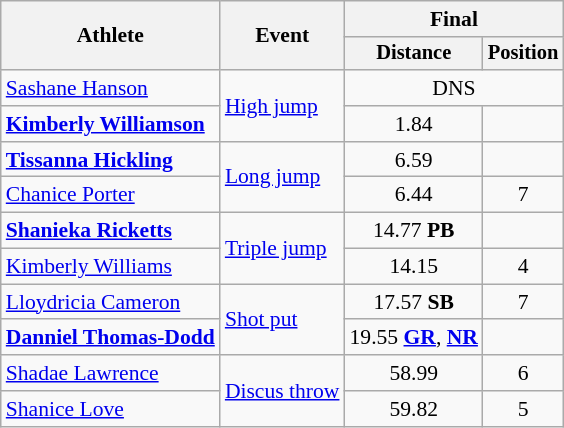<table class=wikitable style="font-size:90%">
<tr>
<th rowspan="2">Athlete</th>
<th rowspan="2">Event</th>
<th colspan="2">Final</th>
</tr>
<tr style="font-size:95%">
<th>Distance</th>
<th>Position</th>
</tr>
<tr align=center>
<td align=left><a href='#'>Sashane Hanson</a></td>
<td align=left rowspan=2><a href='#'>High jump</a></td>
<td colspan=2>DNS</td>
</tr>
<tr align=center>
<td align=left><strong><a href='#'>Kimberly Williamson</a></strong></td>
<td>1.84</td>
<td></td>
</tr>
<tr align=center>
<td align=left><strong><a href='#'>Tissanna Hickling</a></strong></td>
<td align=left rowspan=2><a href='#'>Long jump</a></td>
<td>6.59</td>
<td></td>
</tr>
<tr align=center>
<td align=left><a href='#'>Chanice Porter</a></td>
<td>6.44</td>
<td>7</td>
</tr>
<tr align=center>
<td align=left><strong><a href='#'>Shanieka Ricketts</a></strong></td>
<td align=left rowspan=2><a href='#'>Triple jump</a></td>
<td>14.77 <strong>PB</strong></td>
<td></td>
</tr>
<tr align=center>
<td align=left><a href='#'>Kimberly Williams</a></td>
<td>14.15</td>
<td>4</td>
</tr>
<tr align=center>
<td align=left><a href='#'>Lloydricia Cameron</a></td>
<td align=left rowspan=2><a href='#'>Shot put</a></td>
<td>17.57 <strong>SB</strong></td>
<td>7</td>
</tr>
<tr align=center>
<td align=left><strong><a href='#'>Danniel Thomas-Dodd</a></strong></td>
<td>19.55	<strong><a href='#'>GR</a></strong>, <strong><a href='#'>NR</a></strong></td>
<td></td>
</tr>
<tr align=center>
<td align=left><a href='#'>Shadae Lawrence</a></td>
<td align=left rowspan=2><a href='#'>Discus throw</a></td>
<td>58.99</td>
<td>6</td>
</tr>
<tr align=center>
<td align=left><a href='#'>Shanice Love</a></td>
<td>59.82</td>
<td>5</td>
</tr>
</table>
